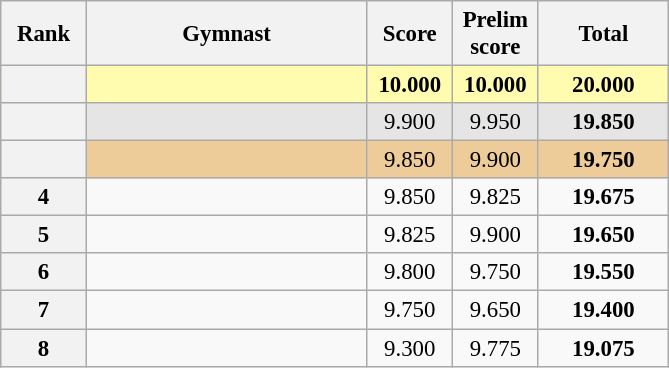<table class="wikitable sortable" style="text-align:center; font-size:95%">
<tr>
<th scope="col" style="width:50px;">Rank</th>
<th scope="col" style="width:180px;">Gymnast</th>
<th scope="col" style="width:50px;">Score</th>
<th scope="col" style="width:50px;">Prelim score</th>
<th scope="col" style="width:80px;">Total</th>
</tr>
<tr style="background:#fffcaf;">
<th scope=row style="text-align:center"></th>
<td style="text-align:left;"></td>
<td><strong>10.000</strong></td>
<td><strong>10.000</strong></td>
<td><strong>20.000</strong></td>
</tr>
<tr style="background:#e5e5e5;">
<th scope=row style="text-align:center"></th>
<td align=left></td>
<td>9.900</td>
<td>9.950</td>
<td><strong>19.850</strong></td>
</tr>
<tr style="background:#ec9;">
<th scope=row style="text-align:center"></th>
<td align=left></td>
<td>9.850</td>
<td>9.900</td>
<td><strong>19.750</strong></td>
</tr>
<tr>
<th>4</th>
<td align=left></td>
<td>9.850</td>
<td>9.825</td>
<td><strong>19.675</strong></td>
</tr>
<tr>
<th>5</th>
<td align=left></td>
<td>9.825</td>
<td>9.900</td>
<td><strong>19.650</strong></td>
</tr>
<tr>
<th>6</th>
<td align=left></td>
<td>9.800</td>
<td>9.750</td>
<td><strong>19.550</strong></td>
</tr>
<tr>
<th>7</th>
<td align=left></td>
<td>9.750</td>
<td>9.650</td>
<td><strong>19.400</strong></td>
</tr>
<tr>
<th>8</th>
<td align=left></td>
<td>9.300</td>
<td>9.775</td>
<td><strong>19.075</strong></td>
</tr>
</table>
